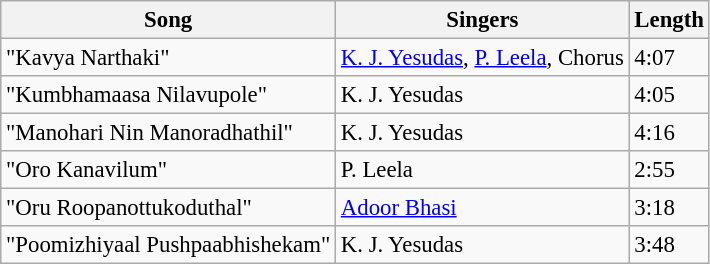<table class="wikitable" style="font-size:95%;">
<tr>
<th>Song</th>
<th>Singers</th>
<th>Length</th>
</tr>
<tr>
<td>"Kavya Narthaki"</td>
<td><a href='#'>K. J. Yesudas</a>, <a href='#'>P. Leela</a>, Chorus</td>
<td>4:07</td>
</tr>
<tr>
<td>"Kumbhamaasa Nilavupole"</td>
<td>K. J. Yesudas</td>
<td>4:05</td>
</tr>
<tr>
<td>"Manohari Nin Manoradhathil"</td>
<td>K. J. Yesudas</td>
<td>4:16</td>
</tr>
<tr>
<td>"Oro Kanavilum"</td>
<td>P. Leela</td>
<td>2:55</td>
</tr>
<tr>
<td>"Oru Roopanottukoduthal"</td>
<td><a href='#'>Adoor Bhasi</a></td>
<td>3:18</td>
</tr>
<tr>
<td>"Poomizhiyaal Pushpaabhishekam"</td>
<td>K. J. Yesudas</td>
<td>3:48</td>
</tr>
</table>
